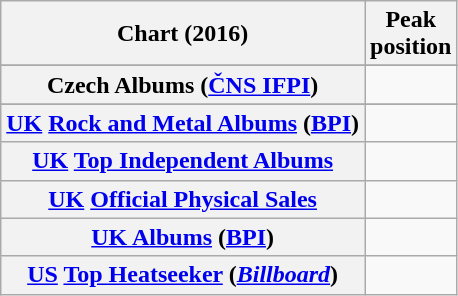<table class="wikitable sortable plainrowheaders" style="text-align:center">
<tr>
<th scope="col">Chart (2016)</th>
<th scope="col">Peak<br>position</th>
</tr>
<tr>
</tr>
<tr>
</tr>
<tr>
</tr>
<tr>
<th scope="row">Czech Albums (<a href='#'>ČNS IFPI</a>)</th>
<td></td>
</tr>
<tr>
</tr>
<tr>
</tr>
<tr>
</tr>
<tr>
</tr>
<tr>
</tr>
<tr>
</tr>
<tr>
<th scope="row"><a href='#'>UK</a> <a href='#'>Rock and Metal Albums</a> (<a href='#'>BPI</a>)</th>
<td></td>
</tr>
<tr>
<th scope="row"><a href='#'>UK</a> <a href='#'>Top Independent Albums</a></th>
<td></td>
</tr>
<tr>
<th scope="row"><a href='#'>UK</a> <a href='#'>Official Physical Sales</a></th>
<td></td>
</tr>
<tr>
<th scope="row"><a href='#'>UK Albums</a> (<a href='#'>BPI</a>)</th>
<td></td>
</tr>
<tr>
<th scope="row"><a href='#'>US</a> <a href='#'>Top Heatseeker</a> (<em><a href='#'>Billboard</a></em>)</th>
<td></td>
</tr>
</table>
